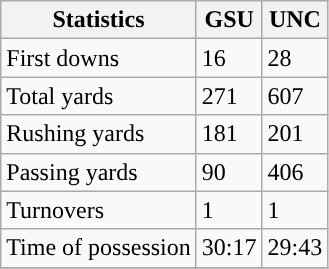<table class="wikitable">
<tr>
<th>Statistics</th>
<th>GSU</th>
<th>UNC</th>
</tr>
<tr>
<td>First downs</td>
<td>16</td>
<td>28</td>
</tr>
<tr>
<td>Total yards</td>
<td>271</td>
<td>607</td>
</tr>
<tr>
<td>Rushing yards</td>
<td>181</td>
<td>201</td>
</tr>
<tr>
<td>Passing yards</td>
<td>90</td>
<td>406</td>
</tr>
<tr>
<td>Turnovers</td>
<td>1</td>
<td>1</td>
</tr>
<tr>
<td>Time of possession</td>
<td>30:17</td>
<td>29:43</td>
</tr>
<tr>
</tr>
</table>
